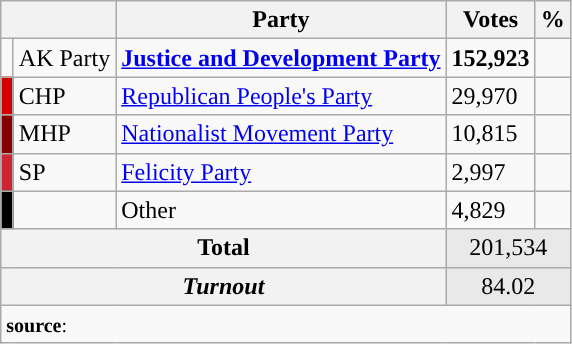<table class="wikitable">
<tr>
<th colspan="2" align="center"></th>
<th align="center">Party</th>
<th align="center">Votes</th>
<th align="center">%</th>
</tr>
<tr align="left">
<td></td>
<td>AK Party</td>
<td><strong><a href='#'>Justice and Development Party</a></strong></td>
<td><strong>152,923</strong></td>
<td><strong></strong></td>
</tr>
<tr align="left">
<td bgcolor="#d50000" width="1"></td>
<td>CHP</td>
<td><a href='#'>Republican People's Party</a></td>
<td>29,970</td>
<td></td>
</tr>
<tr align="left">
<td bgcolor="#870000" width="1"></td>
<td>MHP</td>
<td><a href='#'>Nationalist Movement Party</a></td>
<td>10,815</td>
<td></td>
</tr>
<tr align="left">
<td bgcolor="#D02433" width="1"></td>
<td>SP</td>
<td><a href='#'>Felicity Party</a></td>
<td>2,997</td>
<td></td>
</tr>
<tr align="left">
<td bgcolor=" " width="1"></td>
<td></td>
<td>Other</td>
<td>4,829</td>
<td></td>
</tr>
<tr align="left" style="background-color:#E9E9E9">
<th colspan="3" align="center"><strong>Total</strong></th>
<td colspan="5" align="center">201,534</td>
</tr>
<tr align="left" style="background-color:#E9E9E9">
<th colspan="3" align="center"><em>Turnout</em></th>
<td colspan="5" align="center">84.02</td>
</tr>
<tr>
<td colspan="9" align="left"><small><strong>source</strong>: </small></td>
</tr>
</table>
